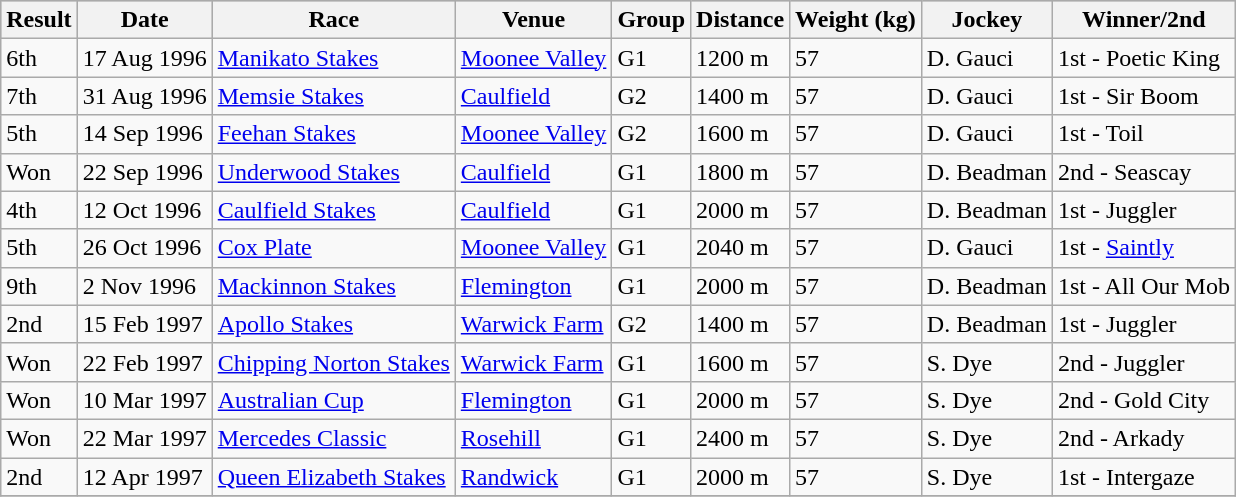<table class="wikitable">
<tr style="background:silver; color:black">
<th>Result</th>
<th>Date</th>
<th>Race</th>
<th>Venue</th>
<th>Group</th>
<th>Distance</th>
<th>Weight (kg)</th>
<th>Jockey</th>
<th>Winner/2nd</th>
</tr>
<tr>
<td>6th</td>
<td>17 Aug 1996</td>
<td><a href='#'>Manikato Stakes</a></td>
<td><a href='#'>Moonee Valley</a></td>
<td>G1</td>
<td>1200 m</td>
<td>57</td>
<td>D. Gauci</td>
<td>1st - Poetic King</td>
</tr>
<tr>
<td>7th</td>
<td>31 Aug 1996</td>
<td><a href='#'>Memsie Stakes</a></td>
<td><a href='#'>Caulfield</a></td>
<td>G2</td>
<td>1400 m</td>
<td>57</td>
<td>D. Gauci</td>
<td>1st - Sir Boom</td>
</tr>
<tr>
<td>5th</td>
<td>14 Sep 1996</td>
<td><a href='#'>Feehan Stakes</a></td>
<td><a href='#'>Moonee Valley</a></td>
<td>G2</td>
<td>1600 m</td>
<td>57</td>
<td>D. Gauci</td>
<td>1st - Toil</td>
</tr>
<tr>
<td>Won</td>
<td>22 Sep 1996</td>
<td><a href='#'>Underwood Stakes</a></td>
<td><a href='#'>Caulfield</a></td>
<td>G1</td>
<td>1800 m</td>
<td>57</td>
<td>D. Beadman</td>
<td>2nd - Seascay</td>
</tr>
<tr>
<td>4th</td>
<td>12 Oct 1996</td>
<td><a href='#'>Caulfield Stakes</a></td>
<td><a href='#'>Caulfield</a></td>
<td>G1</td>
<td>2000 m</td>
<td>57</td>
<td>D. Beadman</td>
<td>1st - Juggler</td>
</tr>
<tr>
<td>5th</td>
<td>26 Oct 1996</td>
<td><a href='#'>Cox Plate</a></td>
<td><a href='#'>Moonee Valley</a></td>
<td>G1</td>
<td>2040 m</td>
<td>57</td>
<td>D. Gauci</td>
<td>1st - <a href='#'>Saintly</a></td>
</tr>
<tr>
<td>9th</td>
<td>2 Nov 1996</td>
<td><a href='#'>Mackinnon Stakes</a></td>
<td><a href='#'>Flemington</a></td>
<td>G1</td>
<td>2000 m</td>
<td>57</td>
<td>D. Beadman</td>
<td>1st - All Our Mob</td>
</tr>
<tr>
<td>2nd</td>
<td>15 Feb 1997</td>
<td><a href='#'>Apollo Stakes</a></td>
<td><a href='#'>Warwick Farm</a></td>
<td>G2</td>
<td>1400 m</td>
<td>57</td>
<td>D. Beadman</td>
<td>1st - Juggler</td>
</tr>
<tr>
<td>Won</td>
<td>22 Feb 1997</td>
<td><a href='#'>Chipping Norton Stakes</a></td>
<td><a href='#'>Warwick Farm</a></td>
<td>G1</td>
<td>1600 m</td>
<td>57</td>
<td>S. Dye</td>
<td>2nd - Juggler</td>
</tr>
<tr>
<td>Won</td>
<td>10 Mar 1997</td>
<td><a href='#'>Australian Cup</a></td>
<td><a href='#'>Flemington</a></td>
<td>G1</td>
<td>2000 m</td>
<td>57</td>
<td>S. Dye</td>
<td>2nd - Gold City</td>
</tr>
<tr>
<td>Won</td>
<td>22 Mar 1997</td>
<td><a href='#'>Mercedes Classic</a></td>
<td><a href='#'>Rosehill</a></td>
<td>G1</td>
<td>2400 m</td>
<td>57</td>
<td>S. Dye</td>
<td>2nd - Arkady</td>
</tr>
<tr>
<td>2nd</td>
<td>12 Apr 1997</td>
<td><a href='#'>Queen Elizabeth Stakes</a></td>
<td><a href='#'>Randwick</a></td>
<td>G1</td>
<td>2000 m</td>
<td>57</td>
<td>S. Dye</td>
<td>1st - Intergaze</td>
</tr>
<tr>
</tr>
</table>
